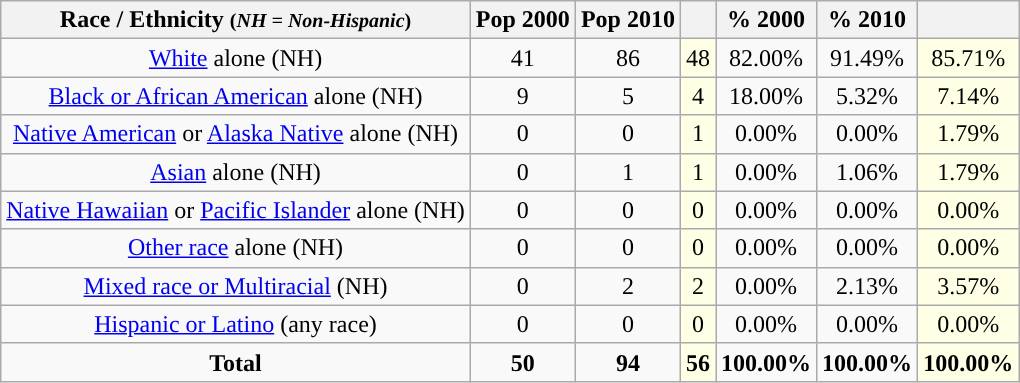<table class="wikitable" style="text-align:center;">
<tr>
<th>Race / Ethnicity <small>(<em>NH = Non-Hispanic</em>)</small></th>
<th>Pop 2000</th>
<th>Pop 2010</th>
<th></th>
<th>% 2000</th>
<th>% 2010</th>
<th></th>
</tr>
<tr>
<td><a href='#'>White</a> alone (NH)</td>
<td>41</td>
<td>86</td>
<td style='background: #ffffe6;'>48</td>
<td>82.00%</td>
<td>91.49%</td>
<td style='background: #ffffe6;'>85.71%</td>
</tr>
<tr>
<td><a href='#'>Black or African American</a> alone (NH)</td>
<td>9</td>
<td>5</td>
<td style='background: #ffffe6;'>4</td>
<td>18.00%</td>
<td>5.32%</td>
<td style='background: #ffffe6;'>7.14%</td>
</tr>
<tr>
<td><a href='#'>Native American</a> or <a href='#'>Alaska Native</a> alone (NH)</td>
<td>0</td>
<td>0</td>
<td style='background: #ffffe6;'>1</td>
<td>0.00%</td>
<td>0.00%</td>
<td style='background: #ffffe6;'>1.79%</td>
</tr>
<tr>
<td><a href='#'>Asian</a> alone (NH)</td>
<td>0</td>
<td>1</td>
<td style='background: #ffffe6;'>1</td>
<td>0.00%</td>
<td>1.06%</td>
<td style='background: #ffffe6;'>1.79%</td>
</tr>
<tr>
<td><a href='#'>Native Hawaiian</a> or <a href='#'>Pacific Islander</a>  alone (NH)</td>
<td>0</td>
<td>0</td>
<td style='background: #ffffe6;'>0</td>
<td>0.00%</td>
<td>0.00%</td>
<td style='background: #ffffe6;'>0.00%</td>
</tr>
<tr>
<td><a href='#'>Other race</a> alone (NH)</td>
<td>0</td>
<td>0</td>
<td style='background: #ffffe6;'>0</td>
<td>0.00%</td>
<td>0.00%</td>
<td style='background: #ffffe6;'>0.00%</td>
</tr>
<tr>
<td><a href='#'>Mixed race or Multiracial</a> (NH)</td>
<td>0</td>
<td>2</td>
<td style='background: #ffffe6;'>2</td>
<td>0.00%</td>
<td>2.13%</td>
<td style='background: #ffffe6;'>3.57%</td>
</tr>
<tr>
<td><a href='#'>Hispanic or Latino</a> (any race)</td>
<td>0</td>
<td>0</td>
<td style='background: #ffffe6;'>0</td>
<td>0.00%</td>
<td>0.00%</td>
<td style='background: #ffffe6;'>0.00%</td>
</tr>
<tr>
<td><strong>Total</strong></td>
<td><strong>50</strong></td>
<td><strong>94</strong></td>
<td style='background: #ffffe6;'><strong>56</strong></td>
<td><strong>100.00%</strong></td>
<td><strong>100.00%</strong></td>
<td style='background: #ffffe6;'><strong>100.00%</strong></td>
</tr>
</table>
